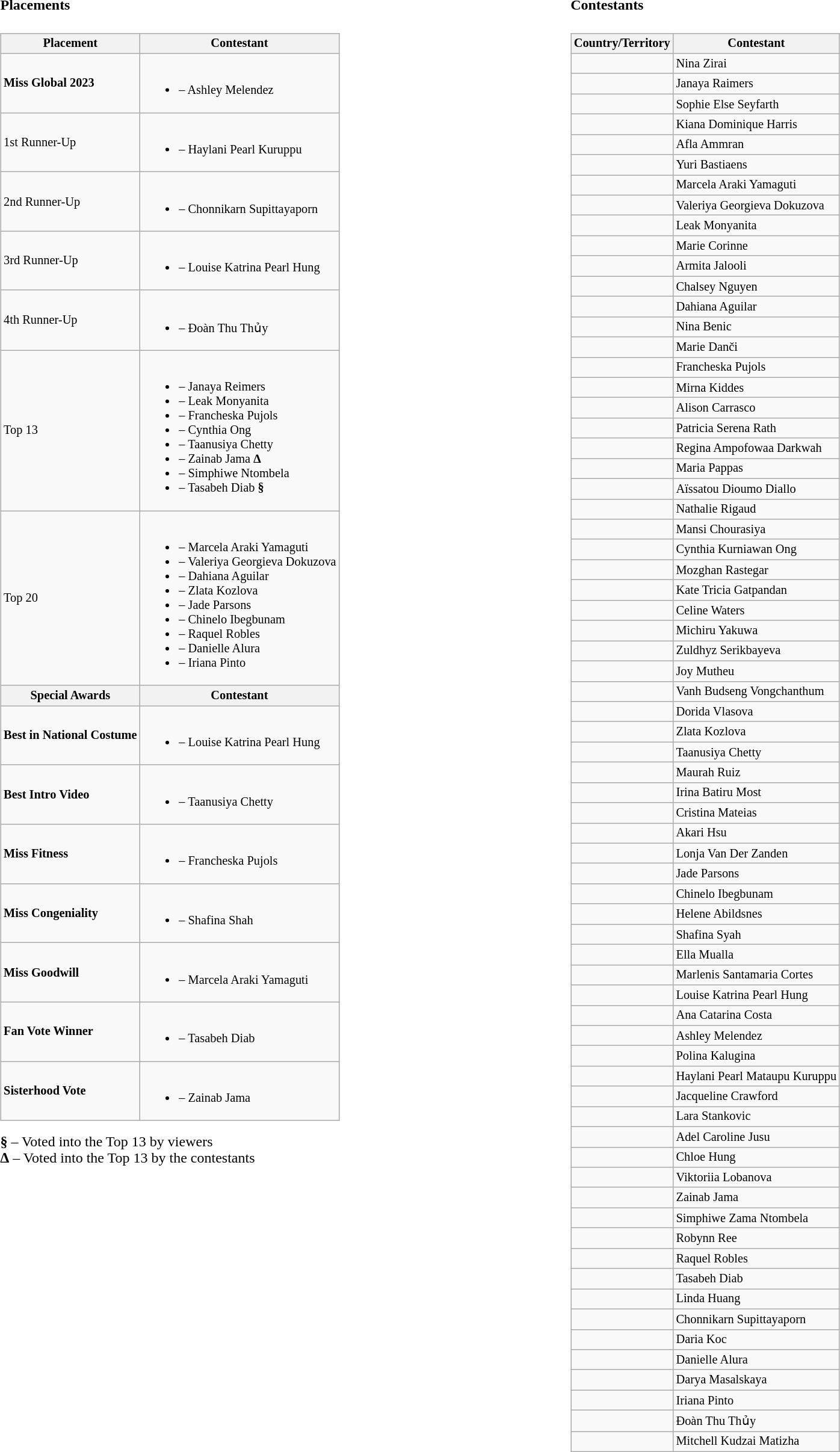<table>
<tr>
<td valign="top" width=10%><br><h4>Placements</h4><table class="wikitable sortable" style="font-size: 85%;">
<tr>
<th>Placement</th>
<th>Contestant</th>
</tr>
<tr>
<td><strong>Miss Global 2023</strong></td>
<td><br><ul><li> – Ashley Melendez</li></ul></td>
</tr>
<tr>
<td>1st Runner-Up</td>
<td><br><ul><li> – Haylani Pearl Kuruppu</li></ul></td>
</tr>
<tr>
<td>2nd Runner-Up</td>
<td><br><ul><li> – Chonnikarn Supittayaporn</li></ul></td>
</tr>
<tr>
<td>3rd Runner-Up</td>
<td><br><ul><li> – Louise Katrina Pearl Hung</li></ul></td>
</tr>
<tr>
<td>4th Runner-Up</td>
<td><br><ul><li> – Đoàn Thu Thủy</li></ul></td>
</tr>
<tr>
<td>Top 13</td>
<td><br><ul><li> – Janaya Reimers</li><li> – Leak Monyanita</li><li> – Francheska Pujols</li><li> – Cynthia Ong</li><li> – Taanusiya Chetty</li><li> – Zainab Jama <strong>∆</strong></li><li> – Simphiwe Ntombela</li><li> – Tasabeh Diab <strong>§</strong></li></ul></td>
</tr>
<tr>
<td>Top 20</td>
<td><br><ul><li> – Marcela Araki Yamaguti</li><li> – Valeriya Georgieva Dokuzova</li><li> – Dahiana Aguilar</li><li> – Zlata Kozlova</li><li> – Jade Parsons</li><li> – Chinelo Ibegbunam</li><li> – Raquel Robles</li><li> – Danielle Alura</li><li> – Iriana Pinto</li></ul></td>
</tr>
<tr>
<th>Special Awards</th>
<th>Contestant</th>
</tr>
<tr>
<td><strong>Best in National Costume</strong></td>
<td><br><ul><li> – Louise Katrina Pearl Hung</li></ul></td>
</tr>
<tr>
<td><strong>Best Intro Video</strong></td>
<td><br><ul><li> – Taanusiya Chetty</li></ul></td>
</tr>
<tr>
<td><strong>Miss Fitness</strong></td>
<td><br><ul><li> – Francheska Pujols</li></ul></td>
</tr>
<tr>
<td><strong>Miss Congeniality</strong></td>
<td><br><ul><li> – Shafina Shah</li></ul></td>
</tr>
<tr>
<td><strong>Miss Goodwill</strong></td>
<td><br><ul><li> – Marcela Araki Yamaguti</li></ul></td>
</tr>
<tr>
<td><strong>Fan Vote Winner</strong></td>
<td><br><ul><li> – Tasabeh Diab</li></ul></td>
</tr>
<tr>
<td><strong>Sisterhood Vote</strong></td>
<td><br><ul><li> – Zainab Jama</li></ul></td>
</tr>
</table>
<strong>§</strong> – Voted into the Top 13 by viewers<br>
<strong>∆</strong> – Voted into the Top 13 by the contestants</td>
<td valign="top" width=10%><br><h4>Contestants</h4><table class="wikitable sortable static-row-numbers" style="font-size: 85%;">
<tr>
<th class="unsortable">Country/Territory</th>
<th class="unsortable">Contestant</th>
</tr>
<tr>
<td></td>
<td>Nina Zirai</td>
</tr>
<tr>
<td></td>
<td>Janaya Raimers</td>
</tr>
<tr>
<td></td>
<td>Sophie Else Seyfarth</td>
</tr>
<tr>
<td></td>
<td>Kiana Dominique Harris</td>
</tr>
<tr>
<td></td>
<td>Afla Ammran</td>
</tr>
<tr>
<td></td>
<td>Yuri Bastiaens</td>
</tr>
<tr>
<td></td>
<td>Marcela Araki Yamaguti</td>
</tr>
<tr>
<td></td>
<td>Valeriya Georgieva Dokuzova</td>
</tr>
<tr>
<td></td>
<td>Leak Monyanita</td>
</tr>
<tr>
<td></td>
<td>Marie Corinne</td>
</tr>
<tr>
<td></td>
<td>Armita Jalooli</td>
</tr>
<tr>
<td></td>
<td>Chalsey Nguyen</td>
</tr>
<tr>
<td></td>
<td>Dahiana Aguilar</td>
</tr>
<tr>
<td></td>
<td>Nina Benic</td>
</tr>
<tr>
<td></td>
<td>Marie Danči</td>
</tr>
<tr>
<td></td>
<td>Francheska Pujols</td>
</tr>
<tr>
<td></td>
<td>Mirna Kiddes</td>
</tr>
<tr>
<td></td>
<td>Alison Carrasco</td>
</tr>
<tr>
<td></td>
<td>Patricia Serena Rath</td>
</tr>
<tr>
<td></td>
<td>Regina Ampofowaa Darkwah</td>
</tr>
<tr>
<td></td>
<td>Maria Pappas</td>
</tr>
<tr>
<td></td>
<td>Aïssatou Dioumo Diallo</td>
</tr>
<tr>
<td></td>
<td>Nathalie Rigaud</td>
</tr>
<tr>
<td></td>
<td>Mansi Chourasiya</td>
</tr>
<tr>
<td></td>
<td>Cynthia Kurniawan Ong</td>
</tr>
<tr>
<td></td>
<td>Mozghan Rastegar</td>
</tr>
<tr>
<td></td>
<td>Kate Tricia Gatpandan</td>
</tr>
<tr>
<td></td>
<td>Celine Waters</td>
</tr>
<tr>
<td></td>
<td>Michiru Yakuwa</td>
</tr>
<tr>
<td></td>
<td>Zuldhyz Serikbayeva</td>
</tr>
<tr>
<td></td>
<td>Joy Mutheu</td>
</tr>
<tr>
<td></td>
<td>Vanh Budseng Vongchanthum</td>
</tr>
<tr>
<td></td>
<td>Dorida Vlasova</td>
</tr>
<tr>
<td></td>
<td>Zlata Kozlova</td>
</tr>
<tr>
<td></td>
<td>Taanusiya Chetty</td>
</tr>
<tr>
<td></td>
<td>Maurah Ruiz</td>
</tr>
<tr>
<td></td>
<td>Irina Batiru Most</td>
</tr>
<tr>
<td></td>
<td>Cristina Mateias</td>
</tr>
<tr>
<td></td>
<td>Akari Hsu</td>
</tr>
<tr>
<td></td>
<td>Lonja Van Der Zanden</td>
</tr>
<tr>
<td></td>
<td>Jade Parsons</td>
</tr>
<tr>
<td></td>
<td>Chinelo Ibegbunam</td>
</tr>
<tr>
<td></td>
<td>Helene Abildsnes</td>
</tr>
<tr>
<td></td>
<td>Shafina Syah</td>
</tr>
<tr>
<td></td>
<td>Ella Mualla</td>
</tr>
<tr>
<td></td>
<td>Marlenis Santamaria Cortes</td>
</tr>
<tr>
<td></td>
<td>Louise Katrina Pearl Hung</td>
</tr>
<tr>
<td></td>
<td>Ana Catarina Costa</td>
</tr>
<tr>
<td></td>
<td>Ashley Melendez<strong></strong></td>
</tr>
<tr>
<td></td>
<td>Polina Kalugina</td>
</tr>
<tr>
<td></td>
<td>Haylani Pearl Mataupu Kuruppu</td>
</tr>
<tr>
<td></td>
<td>Jacqueline Crawford</td>
</tr>
<tr>
<td></td>
<td>Lara Stankovic</td>
</tr>
<tr>
<td></td>
<td>Adel Caroline Jusu</td>
</tr>
<tr>
<td></td>
<td>Chloe Hung</td>
</tr>
<tr>
<td></td>
<td>Viktoriia Lobanova</td>
</tr>
<tr>
<td></td>
<td>Zainab Jama</td>
</tr>
<tr>
<td></td>
<td>Simphiwe Zama Ntombela</td>
</tr>
<tr>
<td></td>
<td>Robynn Ree</td>
</tr>
<tr>
<td></td>
<td>Raquel Robles</td>
</tr>
<tr>
<td></td>
<td>Tasabeh Diab</td>
</tr>
<tr>
<td></td>
<td>Linda Huang</td>
</tr>
<tr>
<td></td>
<td>Chonnikarn Supittayaporn</td>
</tr>
<tr>
<td></td>
<td>Daria Koc</td>
</tr>
<tr>
<td></td>
<td>Danielle Alura</td>
</tr>
<tr>
<td></td>
<td>Darya Masalskaya</td>
</tr>
<tr>
<td></td>
<td>Iriana Pinto</td>
</tr>
<tr>
<td></td>
<td>Đoàn Thu Thủy</td>
</tr>
<tr>
<td></td>
<td>Mitchell Kudzai Matizha</td>
</tr>
</table>
</td>
</tr>
</table>
